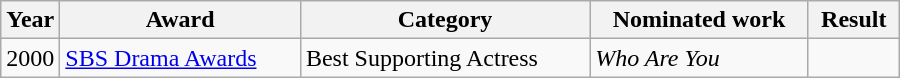<table class="wikitable" style="width:600px">
<tr>
<th width=10>Year</th>
<th>Award</th>
<th>Category</th>
<th>Nominated work</th>
<th>Result</th>
</tr>
<tr>
<td>2000</td>
<td><a href='#'>SBS Drama Awards</a></td>
<td>Best Supporting Actress</td>
<td><em>Who Are You</em></td>
<td></td>
</tr>
</table>
